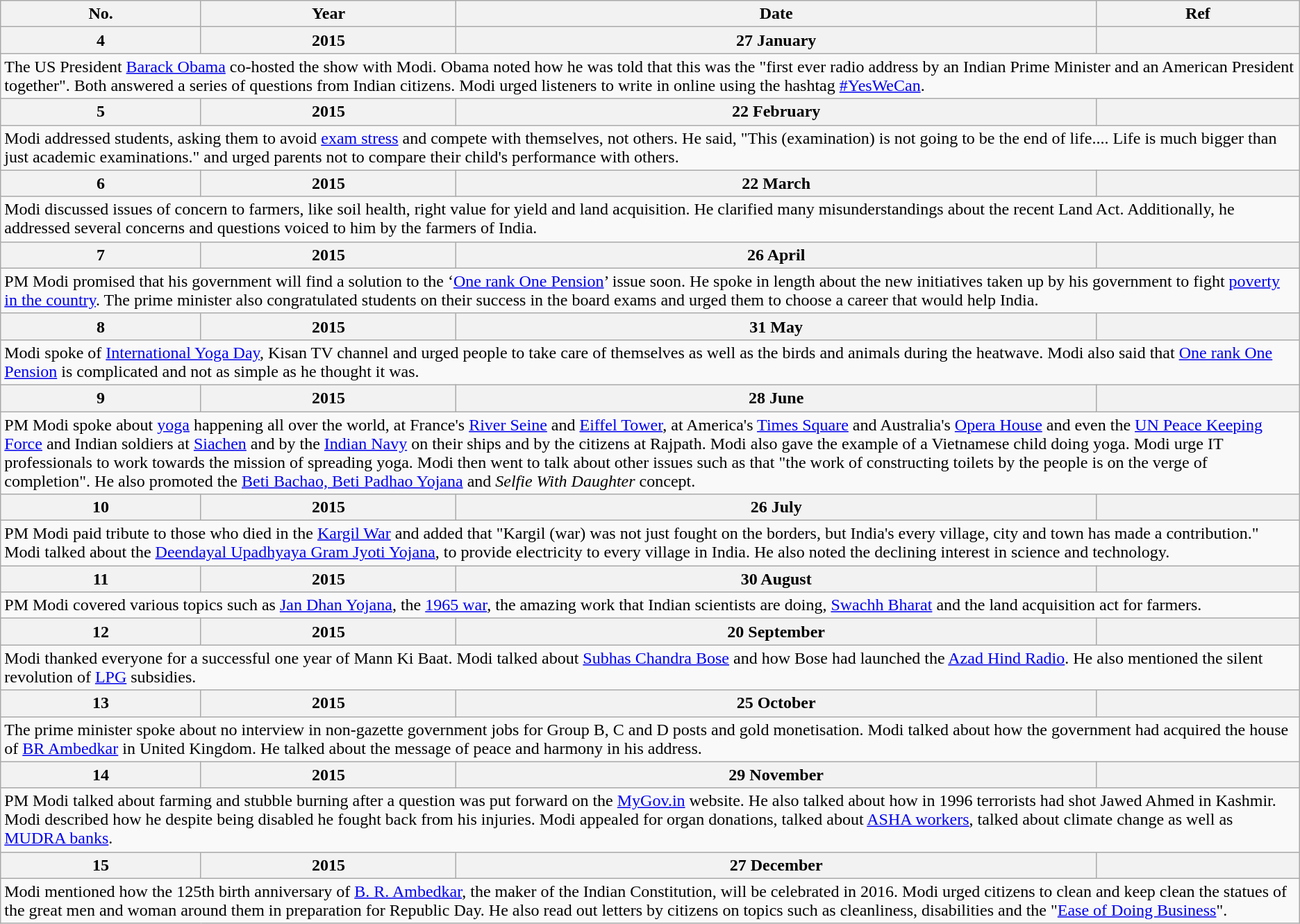<table class="wikitable mw-collapsible">
<tr>
<th>No.</th>
<th>Year</th>
<th>Date</th>
<th>Ref</th>
</tr>
<tr>
<th>4</th>
<th>2015</th>
<th>27 January</th>
<th></th>
</tr>
<tr>
<td colspan="4">The US President <a href='#'>Barack Obama</a> co-hosted the show with Modi. Obama noted how he was told that this was the "first ever radio address by an Indian Prime Minister and an American President together". Both answered a series of questions from Indian citizens. Modi urged listeners to write in online using the hashtag <a href='#'>#YesWeCan</a>.</td>
</tr>
<tr>
<th>5</th>
<th>2015</th>
<th>22 February</th>
<th></th>
</tr>
<tr>
<td colspan="4">Modi addressed students, asking them to avoid <a href='#'>exam stress</a> and compete with themselves, not others. He said, "This (examination) is not going to be the end of life.... Life is much bigger than just academic examinations." and urged parents not to compare their child's performance with others.</td>
</tr>
<tr>
<th>6</th>
<th>2015</th>
<th>22 March</th>
<th></th>
</tr>
<tr>
<td colspan="4">Modi discussed issues of concern to farmers, like soil health, right value for yield and land acquisition. He clarified many misunderstandings about the recent Land Act. Additionally, he addressed several concerns and questions voiced to him by the farmers of India.</td>
</tr>
<tr>
<th>7</th>
<th>2015</th>
<th>26 April</th>
<th></th>
</tr>
<tr>
<td colspan="4">PM Modi promised that his government will find a solution to the ‘<a href='#'>One rank One Pension</a>’ issue soon. He spoke in length about the new initiatives taken up by his government to fight <a href='#'>poverty in the country</a>. The prime minister also congratulated students on their success in the board exams and urged them to choose a career that would help India.</td>
</tr>
<tr>
<th>8</th>
<th>2015</th>
<th>31 May</th>
<th></th>
</tr>
<tr>
<td colspan="4">Modi spoke of <a href='#'>International Yoga Day</a>, Kisan TV channel and urged people to take care of themselves as well as the birds and animals during the heatwave. Modi also said that <a href='#'>One rank One Pension</a> is complicated and not as simple as he thought it was.</td>
</tr>
<tr>
<th>9</th>
<th>2015</th>
<th>28 June</th>
<th></th>
</tr>
<tr>
<td colspan="4">PM Modi spoke about <a href='#'>yoga</a> happening all over the world, at France's <a href='#'>River Seine</a> and <a href='#'>Eiffel Tower</a>, at America's <a href='#'>Times Square</a> and Australia's <a href='#'>Opera House</a> and even the <a href='#'>UN Peace Keeping Force</a> and Indian soldiers at <a href='#'>Siachen</a> and by the <a href='#'>Indian Navy</a> on their ships and by the citizens at Rajpath. Modi also gave the example of a Vietnamese child doing yoga. Modi urge IT professionals to work towards the mission of spreading yoga. Modi then went to talk about other issues such as that "the work of constructing toilets by the people is on the verge of completion". He also promoted the <a href='#'>Beti Bachao, Beti Padhao Yojana</a> and <em>Selfie With Daughter</em> concept.</td>
</tr>
<tr>
<th>10</th>
<th>2015</th>
<th>26 July</th>
<th></th>
</tr>
<tr>
<td colspan="4">PM Modi paid tribute to those who died in the <a href='#'>Kargil War</a> and added that "Kargil (war) was not just fought on the borders, but India's every village, city and town has made a contribution." Modi talked about the <a href='#'>Deendayal Upadhyaya Gram Jyoti Yojana</a>, to provide electricity to every village in India. He also noted the declining interest in science and technology.</td>
</tr>
<tr>
<th>11</th>
<th>2015</th>
<th>30 August</th>
<th></th>
</tr>
<tr>
<td colspan="4">PM Modi covered various topics such as <a href='#'>Jan Dhan Yojana</a>, the <a href='#'>1965 war</a>, the amazing work that Indian scientists are doing, <a href='#'>Swachh Bharat</a> and the land acquisition act for farmers.</td>
</tr>
<tr>
<th>12</th>
<th>2015</th>
<th>20 September</th>
<th></th>
</tr>
<tr>
<td colspan="4">Modi thanked everyone for a successful one year of Mann Ki Baat. Modi talked about <a href='#'>Subhas Chandra Bose</a> and how Bose had launched the <a href='#'>Azad Hind Radio</a>. He also mentioned the silent revolution of <a href='#'>LPG</a> subsidies.</td>
</tr>
<tr>
<th>13</th>
<th>2015</th>
<th>25 October</th>
<th></th>
</tr>
<tr>
<td colspan="4">The prime minister spoke about no interview in non-gazette government jobs for Group B, C and D posts and gold monetisation. Modi talked about how the government had acquired the house of <a href='#'>BR Ambedkar</a> in United Kingdom. He talked about the message of peace and harmony in his address.</td>
</tr>
<tr>
<th>14</th>
<th>2015</th>
<th>29 November</th>
<th></th>
</tr>
<tr>
<td colspan="4">PM Modi talked about farming and stubble burning after a question was put forward on the <a href='#'>MyGov.in</a> website. He also talked about how in 1996 terrorists had shot Jawed Ahmed in Kashmir. Modi described how he despite being disabled he fought back from his injuries. Modi appealed for organ donations, talked about <a href='#'>ASHA workers</a>, talked about climate change as well as <a href='#'>MUDRA banks</a>.</td>
</tr>
<tr>
<th>15</th>
<th>2015</th>
<th>27 December</th>
<th></th>
</tr>
<tr>
<td colspan="4">Modi mentioned how the 125th birth anniversary of <a href='#'>B. R. Ambedkar</a>, the maker of the Indian Constitution, will be celebrated in 2016. Modi urged citizens to clean and keep clean the statues of the great men and woman around them in preparation for Republic Day. He also read out letters by citizens on topics such as cleanliness, disabilities and the "<a href='#'>Ease of Doing Business</a>".</td>
</tr>
</table>
